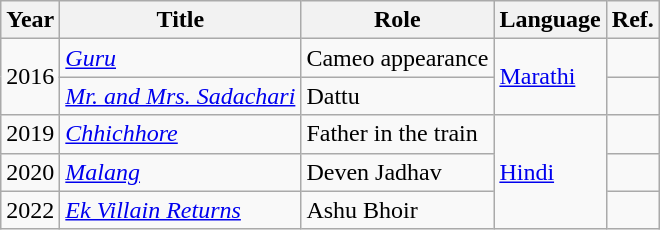<table class="wikitable">
<tr>
<th>Year</th>
<th>Title</th>
<th>Role</th>
<th>Language</th>
<th>Ref.</th>
</tr>
<tr>
<td rowspan="2">2016</td>
<td><em><a href='#'>Guru</a></em></td>
<td>Cameo appearance</td>
<td rowspan="2"><a href='#'>Marathi</a></td>
<td></td>
</tr>
<tr>
<td><em><a href='#'>Mr. and Mrs. Sadachari</a></em></td>
<td>Dattu</td>
<td></td>
</tr>
<tr>
<td>2019</td>
<td><em><a href='#'>Chhichhore</a></em></td>
<td>Father in the train</td>
<td rowspan="3"><a href='#'>Hindi</a></td>
<td></td>
</tr>
<tr>
<td>2020</td>
<td><em><a href='#'>Malang</a></em></td>
<td>Deven Jadhav</td>
<td></td>
</tr>
<tr>
<td>2022</td>
<td><em><a href='#'>Ek Villain Returns</a></em></td>
<td>Ashu Bhoir</td>
<td></td>
</tr>
</table>
